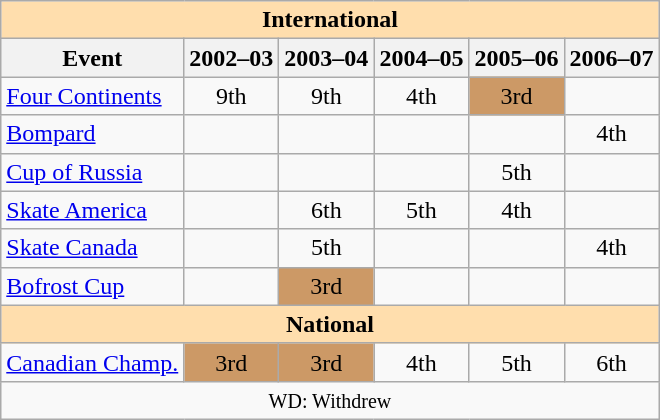<table class="wikitable" style="text-align:center">
<tr>
<th style="background-color: #ffdead; " colspan=6 align=center>International</th>
</tr>
<tr>
<th>Event</th>
<th>2002–03</th>
<th>2003–04</th>
<th>2004–05</th>
<th>2005–06</th>
<th>2006–07</th>
</tr>
<tr>
<td align=left><a href='#'>Four Continents</a></td>
<td>9th</td>
<td>9th</td>
<td>4th</td>
<td bgcolor=cc9966>3rd</td>
<td></td>
</tr>
<tr>
<td align=left> <a href='#'>Bompard</a></td>
<td></td>
<td></td>
<td></td>
<td></td>
<td>4th</td>
</tr>
<tr>
<td align=left> <a href='#'>Cup of Russia</a></td>
<td></td>
<td></td>
<td></td>
<td>5th</td>
<td></td>
</tr>
<tr>
<td align=left> <a href='#'>Skate America</a></td>
<td></td>
<td>6th</td>
<td>5th</td>
<td>4th</td>
<td></td>
</tr>
<tr>
<td align=left> <a href='#'>Skate Canada</a></td>
<td></td>
<td>5th</td>
<td></td>
<td></td>
<td>4th</td>
</tr>
<tr>
<td align=left><a href='#'>Bofrost Cup</a></td>
<td></td>
<td bgcolor=cc9966>3rd</td>
<td></td>
<td></td>
<td></td>
</tr>
<tr>
<th style="background-color: #ffdead; " colspan=6 align=center>National</th>
</tr>
<tr>
<td align=left><a href='#'>Canadian Champ.</a></td>
<td bgcolor=cc9966>3rd</td>
<td bgcolor=cc9966>3rd</td>
<td>4th</td>
<td>5th</td>
<td>6th</td>
</tr>
<tr>
<td colspan=6 align=center><small> WD: Withdrew </small></td>
</tr>
</table>
